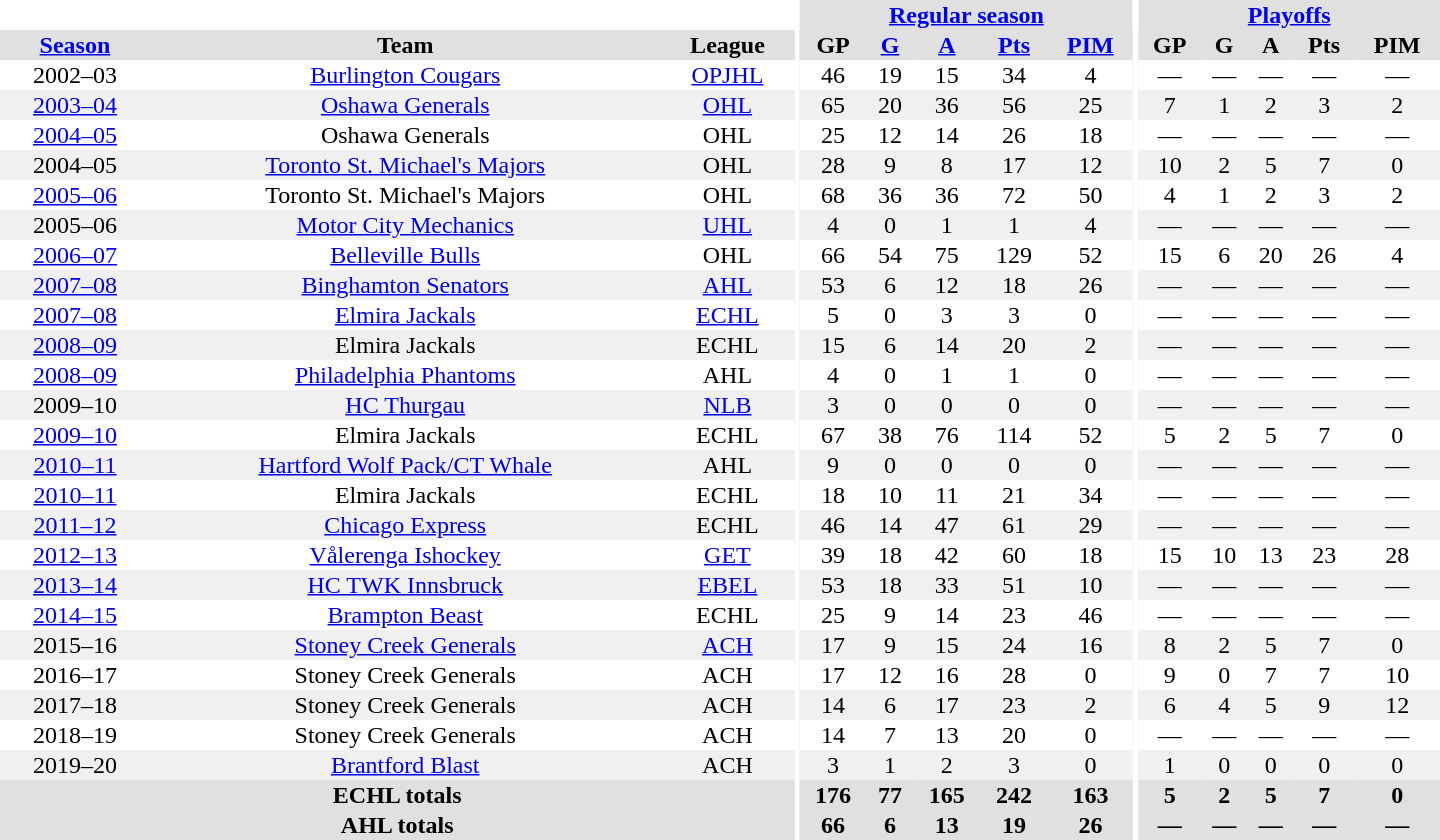<table border="0" cellpadding="1" cellspacing="0" style="text-align:center; width:60em">
<tr bgcolor="#e0e0e0">
<th colspan="3" bgcolor="#ffffff"></th>
<th rowspan="99" bgcolor="#ffffff"></th>
<th colspan="5"><a href='#'>Regular season</a></th>
<th rowspan="99" bgcolor="#ffffff"></th>
<th colspan="5"><a href='#'>Playoffs</a></th>
</tr>
<tr bgcolor="#e0e0e0">
<th><a href='#'>Season</a></th>
<th>Team</th>
<th>League</th>
<th>GP</th>
<th><a href='#'>G</a></th>
<th><a href='#'>A</a></th>
<th><a href='#'>Pts</a></th>
<th><a href='#'>PIM</a></th>
<th>GP</th>
<th>G</th>
<th>A</th>
<th>Pts</th>
<th>PIM</th>
</tr>
<tr ALIGN="center">
<td ALIGN="center">2002–03</td>
<td ALIGN="center"><a href='#'>Burlington Cougars</a></td>
<td ALIGN="center"><a href='#'>OPJHL</a></td>
<td ALIGN="center">46</td>
<td ALIGN="center">19</td>
<td ALIGN="center">15</td>
<td ALIGN="center">34</td>
<td ALIGN="center">4</td>
<td ALIGN="center">—</td>
<td ALIGN="center">—</td>
<td ALIGN="center">—</td>
<td ALIGN="center">—</td>
<td ALIGN="center">—</td>
</tr>
<tr ALIGN="center" bgcolor="#f0f0f0">
<td ALIGN="center"><a href='#'>2003–04</a></td>
<td ALIGN="center"><a href='#'>Oshawa Generals</a></td>
<td ALIGN="center"><a href='#'>OHL</a></td>
<td ALIGN="center">65</td>
<td ALIGN="center">20</td>
<td ALIGN="center">36</td>
<td ALIGN="center">56</td>
<td ALIGN="center">25</td>
<td ALIGN="center">7</td>
<td ALIGN="center">1</td>
<td ALIGN="center">2</td>
<td ALIGN="center">3</td>
<td ALIGN="center">2</td>
</tr>
<tr ALIGN="center">
<td ALIGN="center"><a href='#'>2004–05</a></td>
<td ALIGN="center">Oshawa Generals</td>
<td ALIGN="center">OHL</td>
<td ALIGN="center">25</td>
<td ALIGN="center">12</td>
<td ALIGN="center">14</td>
<td ALIGN="center">26</td>
<td ALIGN="center">18</td>
<td ALIGN="center">—</td>
<td ALIGN="center">—</td>
<td ALIGN="center">—</td>
<td ALIGN="center">—</td>
<td ALIGN="center">—</td>
</tr>
<tr ALIGN="center" bgcolor="#f0f0f0">
<td ALIGN="center">2004–05</td>
<td ALIGN="center"><a href='#'>Toronto St. Michael's Majors</a></td>
<td ALIGN="center">OHL</td>
<td ALIGN="center">28</td>
<td ALIGN="center">9</td>
<td ALIGN="center">8</td>
<td ALIGN="center">17</td>
<td ALIGN="center">12</td>
<td ALIGN="center">10</td>
<td ALIGN="center">2</td>
<td ALIGN="center">5</td>
<td ALIGN="center">7</td>
<td ALIGN="center">0</td>
</tr>
<tr ALIGN="center">
<td ALIGN="center"><a href='#'>2005–06</a></td>
<td ALIGN="center">Toronto St. Michael's Majors</td>
<td ALIGN="center">OHL</td>
<td ALIGN="center">68</td>
<td ALIGN="center">36</td>
<td ALIGN="center">36</td>
<td ALIGN="center">72</td>
<td ALIGN="center">50</td>
<td ALIGN="center">4</td>
<td ALIGN="center">1</td>
<td ALIGN="center">2</td>
<td ALIGN="center">3</td>
<td ALIGN="center">2</td>
</tr>
<tr ALIGN="center" bgcolor="#f0f0f0">
<td ALIGN="center">2005–06</td>
<td ALIGN="center"><a href='#'>Motor City Mechanics</a></td>
<td ALIGN="center"><a href='#'>UHL</a></td>
<td ALIGN="center">4</td>
<td ALIGN="center">0</td>
<td ALIGN="center">1</td>
<td ALIGN="center">1</td>
<td ALIGN="center">4</td>
<td ALIGN="center">—</td>
<td ALIGN="center">—</td>
<td ALIGN="center">—</td>
<td ALIGN="center">—</td>
<td ALIGN="center">—</td>
</tr>
<tr ALIGN="center">
<td ALIGN="center"><a href='#'>2006–07</a></td>
<td ALIGN="center"><a href='#'>Belleville Bulls</a></td>
<td ALIGN="center">OHL</td>
<td ALIGN="center">66</td>
<td ALIGN="center">54</td>
<td ALIGN="center">75</td>
<td ALIGN="center">129</td>
<td ALIGN="center">52</td>
<td ALIGN="center">15</td>
<td ALIGN="center">6</td>
<td ALIGN="center">20</td>
<td ALIGN="center">26</td>
<td ALIGN="center">4</td>
</tr>
<tr ALIGN="center" bgcolor="#f0f0f0">
<td ALIGN="center"><a href='#'>2007–08</a></td>
<td ALIGN="center"><a href='#'>Binghamton Senators</a></td>
<td ALIGN="center"><a href='#'>AHL</a></td>
<td ALIGN="center">53</td>
<td ALIGN="center">6</td>
<td ALIGN="center">12</td>
<td ALIGN="center">18</td>
<td ALIGN="center">26</td>
<td ALIGN="center">—</td>
<td ALIGN="center">—</td>
<td ALIGN="center">—</td>
<td ALIGN="center">—</td>
<td ALIGN="center">—</td>
</tr>
<tr ALIGN="center">
<td ALIGN="center"><a href='#'>2007–08</a></td>
<td ALIGN="center"><a href='#'>Elmira Jackals</a></td>
<td ALIGN="center"><a href='#'>ECHL</a></td>
<td ALIGN="center">5</td>
<td ALIGN="center">0</td>
<td ALIGN="center">3</td>
<td ALIGN="center">3</td>
<td ALIGN="center">0</td>
<td ALIGN="center">—</td>
<td ALIGN="center">—</td>
<td ALIGN="center">—</td>
<td ALIGN="center">—</td>
<td ALIGN="center">—</td>
</tr>
<tr ALIGN="center" bgcolor="#f0f0f0">
<td ALIGN="center"><a href='#'>2008–09</a></td>
<td ALIGN="center">Elmira Jackals</td>
<td ALIGN="center">ECHL</td>
<td ALIGN="center">15</td>
<td ALIGN="center">6</td>
<td ALIGN="center">14</td>
<td ALIGN="center">20</td>
<td ALIGN="center">2</td>
<td ALIGN="center">—</td>
<td ALIGN="center">—</td>
<td ALIGN="center">—</td>
<td ALIGN="center">—</td>
<td ALIGN="center">—</td>
</tr>
<tr ALIGN="center">
<td ALIGN="center"><a href='#'>2008–09</a></td>
<td ALIGN="center"><a href='#'>Philadelphia Phantoms</a></td>
<td ALIGN="center">AHL</td>
<td ALIGN="center">4</td>
<td ALIGN="center">0</td>
<td ALIGN="center">1</td>
<td ALIGN="center">1</td>
<td ALIGN="center">0</td>
<td ALIGN="center">—</td>
<td ALIGN="center">—</td>
<td ALIGN="center">—</td>
<td ALIGN="center">—</td>
<td ALIGN="center">—</td>
</tr>
<tr ALIGN="center" bgcolor="#f0f0f0">
<td ALIGN="center">2009–10</td>
<td ALIGN="center"><a href='#'>HC Thurgau</a></td>
<td ALIGN="center"><a href='#'>NLB</a></td>
<td ALIGN="center">3</td>
<td ALIGN="center">0</td>
<td ALIGN="center">0</td>
<td ALIGN="center">0</td>
<td ALIGN="center">0</td>
<td ALIGN="center">—</td>
<td ALIGN="center">—</td>
<td ALIGN="center">—</td>
<td ALIGN="center">—</td>
<td ALIGN="center">—</td>
</tr>
<tr ALIGN="center">
<td ALIGN="center"><a href='#'>2009–10</a></td>
<td ALIGN="center">Elmira Jackals</td>
<td ALIGN="center">ECHL</td>
<td ALIGN="center">67</td>
<td ALIGN="center">38</td>
<td ALIGN="center">76</td>
<td ALIGN="center">114</td>
<td ALIGN="center">52</td>
<td ALIGN="center">5</td>
<td ALIGN="center">2</td>
<td ALIGN="center">5</td>
<td ALIGN="center">7</td>
<td ALIGN="center">0</td>
</tr>
<tr ALIGN="center" bgcolor="#f0f0f0">
<td ALIGN="center"><a href='#'>2010–11</a></td>
<td ALIGN="center"><a href='#'>Hartford Wolf Pack/CT Whale</a></td>
<td ALIGN="center">AHL</td>
<td ALIGN="center">9</td>
<td ALIGN="center">0</td>
<td ALIGN="center">0</td>
<td ALIGN="center">0</td>
<td ALIGN="center">0</td>
<td ALIGN="center">—</td>
<td ALIGN="center">—</td>
<td ALIGN="center">—</td>
<td ALIGN="center">—</td>
<td ALIGN="center">—</td>
</tr>
<tr ALIGN="center">
<td ALIGN="center"><a href='#'>2010–11</a></td>
<td ALIGN="center">Elmira Jackals</td>
<td ALIGN="center">ECHL</td>
<td ALIGN="center">18</td>
<td ALIGN="center">10</td>
<td ALIGN="center">11</td>
<td ALIGN="center">21</td>
<td ALIGN="center">34</td>
<td ALIGN="center">—</td>
<td ALIGN="center">—</td>
<td ALIGN="center">—</td>
<td ALIGN="center">—</td>
<td ALIGN="center">—</td>
</tr>
<tr ALIGN="center" bgcolor="#f0f0f0">
<td ALIGN="center"><a href='#'>2011–12</a></td>
<td ALIGN="center"><a href='#'>Chicago Express</a></td>
<td ALIGN="center">ECHL</td>
<td ALIGN="center">46</td>
<td ALIGN="center">14</td>
<td ALIGN="center">47</td>
<td ALIGN="center">61</td>
<td ALIGN="center">29</td>
<td ALIGN="center">—</td>
<td ALIGN="center">—</td>
<td ALIGN="center">—</td>
<td ALIGN="center">—</td>
<td ALIGN="center">—</td>
</tr>
<tr ALIGN="center">
<td ALIGN="center"><a href='#'>2012–13</a></td>
<td ALIGN="center"><a href='#'>Vålerenga Ishockey</a></td>
<td ALIGN="center"><a href='#'>GET</a></td>
<td ALIGN="center">39</td>
<td ALIGN="center">18</td>
<td ALIGN="center">42</td>
<td ALIGN="center">60</td>
<td ALIGN="center">18</td>
<td ALIGN="center">15</td>
<td ALIGN="center">10</td>
<td ALIGN="center">13</td>
<td ALIGN="center">23</td>
<td ALIGN="center">28</td>
</tr>
<tr ALIGN="center" bgcolor="#f0f0f0">
<td ALIGN="center"><a href='#'>2013–14</a></td>
<td ALIGN="center"><a href='#'>HC TWK Innsbruck</a></td>
<td ALIGN="center"><a href='#'>EBEL</a></td>
<td ALIGN="center">53</td>
<td ALIGN="center">18</td>
<td ALIGN="center">33</td>
<td ALIGN="center">51</td>
<td ALIGN="center">10</td>
<td ALIGN="center">—</td>
<td ALIGN="center">—</td>
<td ALIGN="center">—</td>
<td ALIGN="center">—</td>
<td ALIGN="center">—</td>
</tr>
<tr ALIGN="center">
<td ALIGN="center"><a href='#'>2014–15</a></td>
<td ALIGN="center"><a href='#'>Brampton Beast</a></td>
<td ALIGN="center">ECHL</td>
<td ALIGN="center">25</td>
<td ALIGN="center">9</td>
<td ALIGN="center">14</td>
<td ALIGN="center">23</td>
<td ALIGN="center">46</td>
<td ALIGN="center">—</td>
<td ALIGN="center">—</td>
<td ALIGN="center">—</td>
<td ALIGN="center">—</td>
<td ALIGN="center">—</td>
</tr>
<tr ALIGN="center" bgcolor="#f0f0f0">
<td ALIGN="center">2015–16</td>
<td ALIGN="center"><a href='#'>Stoney Creek Generals</a></td>
<td ALIGN="center"><a href='#'>ACH</a></td>
<td ALIGN="center">17</td>
<td ALIGN="center">9</td>
<td ALIGN="center">15</td>
<td ALIGN="center">24</td>
<td ALIGN="center">16</td>
<td ALIGN="center">8</td>
<td ALIGN="center">2</td>
<td ALIGN="center">5</td>
<td ALIGN="center">7</td>
<td ALIGN="center">0</td>
</tr>
<tr ALIGN="center">
<td ALIGN="center">2016–17</td>
<td ALIGN="center">Stoney Creek Generals</td>
<td ALIGN="center">ACH</td>
<td ALIGN="center">17</td>
<td ALIGN="center">12</td>
<td ALIGN="center">16</td>
<td ALIGN="center">28</td>
<td ALIGN="center">0</td>
<td ALIGN="center">9</td>
<td ALIGN="center">0</td>
<td ALIGN="center">7</td>
<td ALIGN="center">7</td>
<td ALIGN="center">10</td>
</tr>
<tr ALIGN="center" bgcolor="#f0f0f0">
<td ALIGN="center">2017–18</td>
<td ALIGN="center">Stoney Creek Generals</td>
<td ALIGN="center">ACH</td>
<td ALIGN="center">14</td>
<td ALIGN="center">6</td>
<td ALIGN="center">17</td>
<td ALIGN="center">23</td>
<td ALIGN="center">2</td>
<td ALIGN="center">6</td>
<td ALIGN="center">4</td>
<td ALIGN="center">5</td>
<td ALIGN="center">9</td>
<td ALIGN="center">12</td>
</tr>
<tr ALIGN="center">
<td ALIGN="center">2018–19</td>
<td ALIGN="center">Stoney Creek Generals</td>
<td ALIGN="center">ACH</td>
<td ALIGN="center">14</td>
<td ALIGN="center">7</td>
<td ALIGN="center">13</td>
<td ALIGN="center">20</td>
<td ALIGN="center">0</td>
<td ALIGN="center">—</td>
<td ALIGN="center">—</td>
<td ALIGN="center">—</td>
<td ALIGN="center">—</td>
<td ALIGN="center">—</td>
</tr>
<tr ALIGN="center" bgcolor="#f0f0f0">
<td ALIGN="center">2019–20</td>
<td ALIGN="center"><a href='#'>Brantford Blast</a></td>
<td ALIGN="center">ACH</td>
<td ALIGN="center">3</td>
<td ALIGN="center">1</td>
<td ALIGN="center">2</td>
<td ALIGN="center">3</td>
<td ALIGN="center">0</td>
<td ALIGN="center">1</td>
<td ALIGN="center">0</td>
<td ALIGN="center">0</td>
<td ALIGN="center">0</td>
<td ALIGN="center">0</td>
</tr>
<tr ALIGN="center">
</tr>
<tr bgcolor="#e0e0e0">
<th colspan="3">ECHL totals</th>
<th>176</th>
<th>77</th>
<th>165</th>
<th>242</th>
<th>163</th>
<th>5</th>
<th>2</th>
<th>5</th>
<th>7</th>
<th>0</th>
</tr>
<tr bgcolor="#e0e0e0">
<th colspan="3">AHL totals</th>
<th>66</th>
<th>6</th>
<th>13</th>
<th>19</th>
<th>26</th>
<th>—</th>
<th>—</th>
<th>—</th>
<th>—</th>
<th>—</th>
</tr>
</table>
